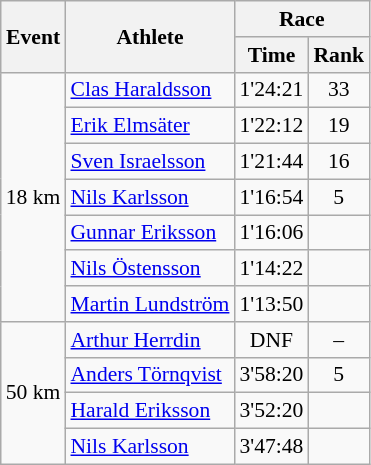<table class="wikitable" border="1" style="font-size:90%">
<tr>
<th rowspan=2>Event</th>
<th rowspan=2>Athlete</th>
<th colspan=2>Race</th>
</tr>
<tr>
<th>Time</th>
<th>Rank</th>
</tr>
<tr>
<td rowspan=7>18 km</td>
<td><a href='#'>Clas Haraldsson</a></td>
<td align=center>1'24:21</td>
<td align=center>33</td>
</tr>
<tr>
<td><a href='#'>Erik Elmsäter</a></td>
<td align=center>1'22:12</td>
<td align=center>19</td>
</tr>
<tr>
<td><a href='#'>Sven Israelsson</a></td>
<td align=center>1'21:44</td>
<td align=center>16</td>
</tr>
<tr>
<td><a href='#'>Nils Karlsson</a></td>
<td align=center>1'16:54</td>
<td align=center>5</td>
</tr>
<tr>
<td><a href='#'>Gunnar Eriksson</a></td>
<td align=center>1'16:06</td>
<td align=center></td>
</tr>
<tr>
<td><a href='#'>Nils Östensson</a></td>
<td align=center>1'14:22</td>
<td align=center></td>
</tr>
<tr>
<td><a href='#'>Martin Lundström</a></td>
<td align=center>1'13:50</td>
<td align=center></td>
</tr>
<tr>
<td rowspan=4>50 km</td>
<td><a href='#'>Arthur Herrdin</a></td>
<td align=center>DNF</td>
<td align=center>–</td>
</tr>
<tr>
<td><a href='#'>Anders Törnqvist</a></td>
<td align=center>3'58:20</td>
<td align=center>5</td>
</tr>
<tr>
<td><a href='#'>Harald Eriksson</a></td>
<td align=center>3'52:20</td>
<td align=center></td>
</tr>
<tr>
<td><a href='#'>Nils Karlsson</a></td>
<td align=center>3'47:48</td>
<td align=center></td>
</tr>
</table>
